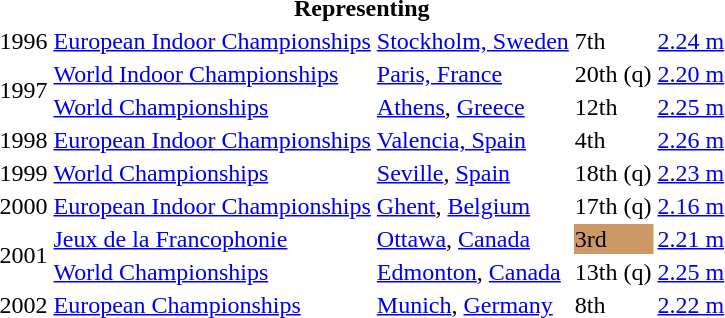<table>
<tr>
<th colspan="5">Representing </th>
</tr>
<tr>
<td>1996</td>
<td><a href='#'>European Indoor Championships</a></td>
<td><a href='#'>Stockholm, Sweden</a></td>
<td>7th</td>
<td><a href='#'>2.24 m</a></td>
</tr>
<tr>
<td rowspan=2>1997</td>
<td><a href='#'>World Indoor Championships</a></td>
<td><a href='#'>Paris, France</a></td>
<td>20th (q)</td>
<td><a href='#'>2.20 m</a></td>
</tr>
<tr>
<td><a href='#'>World Championships</a></td>
<td><a href='#'>Athens</a>, <a href='#'>Greece</a></td>
<td>12th</td>
<td><a href='#'>2.25 m</a></td>
</tr>
<tr>
<td>1998</td>
<td><a href='#'>European Indoor Championships</a></td>
<td><a href='#'>Valencia, Spain</a></td>
<td>4th</td>
<td><a href='#'>2.26 m</a></td>
</tr>
<tr>
<td>1999</td>
<td><a href='#'>World Championships</a></td>
<td><a href='#'>Seville</a>, <a href='#'>Spain</a></td>
<td>18th (q)</td>
<td><a href='#'>2.23 m</a></td>
</tr>
<tr>
<td>2000</td>
<td><a href='#'>European Indoor Championships</a></td>
<td><a href='#'>Ghent</a>, <a href='#'>Belgium</a></td>
<td>17th (q)</td>
<td><a href='#'>2.16 m</a></td>
</tr>
<tr>
<td rowspan=2>2001</td>
<td><a href='#'>Jeux de la Francophonie</a></td>
<td><a href='#'>Ottawa</a>, <a href='#'>Canada</a></td>
<td bgcolor=cc9966>3rd</td>
<td><a href='#'>2.21 m</a></td>
</tr>
<tr>
<td><a href='#'>World Championships</a></td>
<td><a href='#'>Edmonton</a>, <a href='#'>Canada</a></td>
<td>13th (q)</td>
<td><a href='#'>2.25 m</a></td>
</tr>
<tr>
<td>2002</td>
<td><a href='#'>European Championships</a></td>
<td><a href='#'>Munich</a>, <a href='#'>Germany</a></td>
<td>8th</td>
<td><a href='#'>2.22 m</a></td>
</tr>
</table>
